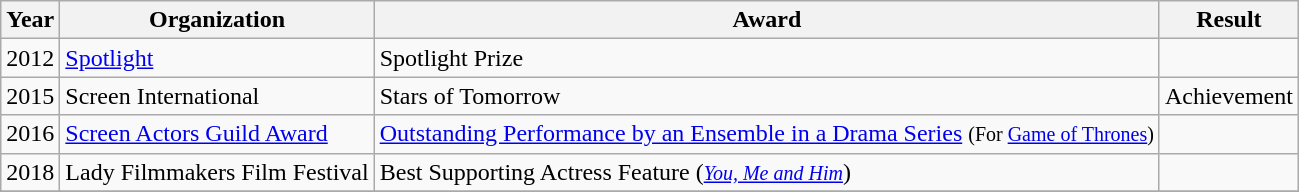<table class="wikitable sortable">
<tr>
<th>Year</th>
<th>Organization</th>
<th>Award</th>
<th>Result</th>
</tr>
<tr>
<td>2012</td>
<td><a href='#'>Spotlight</a></td>
<td>Spotlight Prize</td>
<td></td>
</tr>
<tr>
<td>2015</td>
<td>Screen International</td>
<td>Stars of Tomorrow</td>
<td>Achievement</td>
</tr>
<tr>
<td>2016</td>
<td><a href='#'>Screen Actors Guild Award</a></td>
<td><a href='#'>Outstanding Performance by an Ensemble in a Drama Series</a> <small>(For <a href='#'>Game of Thrones</a>)</small></td>
<td></td>
</tr>
<tr>
<td>2018</td>
<td>Lady Filmmakers Film Festival</td>
<td>Best Supporting Actress Feature (<em><a href='#'><small>You, Me and Him</small></a></em>)</td>
<td></td>
</tr>
<tr>
</tr>
</table>
